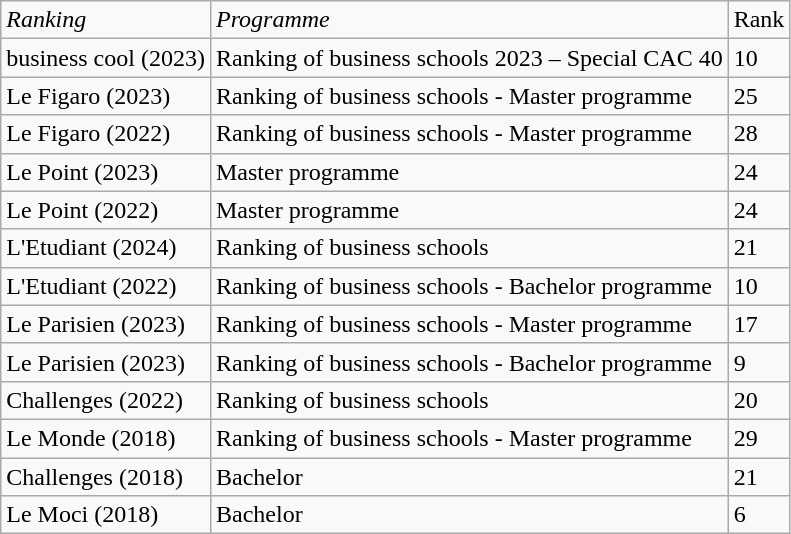<table class="wikitable">
<tr>
<td><em>Ranking</em></td>
<td><em>Programme</em></td>
<td>Rank</td>
</tr>
<tr>
<td>business cool (2023)</td>
<td>Ranking of business schools 2023 – Special CAC 40</td>
<td>10</td>
</tr>
<tr>
<td>Le Figaro (2023)</td>
<td>Ranking of business schools - Master programme</td>
<td>25</td>
</tr>
<tr>
<td>Le Figaro (2022)</td>
<td>Ranking of business schools - Master programme</td>
<td>28</td>
</tr>
<tr>
<td>Le Point (2023)</td>
<td>Master programme</td>
<td>24</td>
</tr>
<tr>
<td>Le Point (2022)</td>
<td>Master programme</td>
<td>24</td>
</tr>
<tr>
<td>L'Etudiant (2024)</td>
<td>Ranking of business schools</td>
<td>21</td>
</tr>
<tr>
<td>L'Etudiant (2022)</td>
<td>Ranking of business schools - Bachelor programme</td>
<td>10</td>
</tr>
<tr>
<td>Le Parisien (2023)</td>
<td>Ranking of business schools - Master programme</td>
<td>17</td>
</tr>
<tr>
<td>Le Parisien (2023)</td>
<td>Ranking of business schools - Bachelor programme</td>
<td>9</td>
</tr>
<tr>
<td>Challenges (2022)</td>
<td>Ranking of business schools</td>
<td>20</td>
</tr>
<tr>
<td>Le Monde (2018)</td>
<td>Ranking of business schools - Master programme</td>
<td>29</td>
</tr>
<tr>
<td>Challenges (2018)</td>
<td>Bachelor</td>
<td>21</td>
</tr>
<tr>
<td>Le Moci (2018)</td>
<td>Bachelor</td>
<td>6</td>
</tr>
</table>
